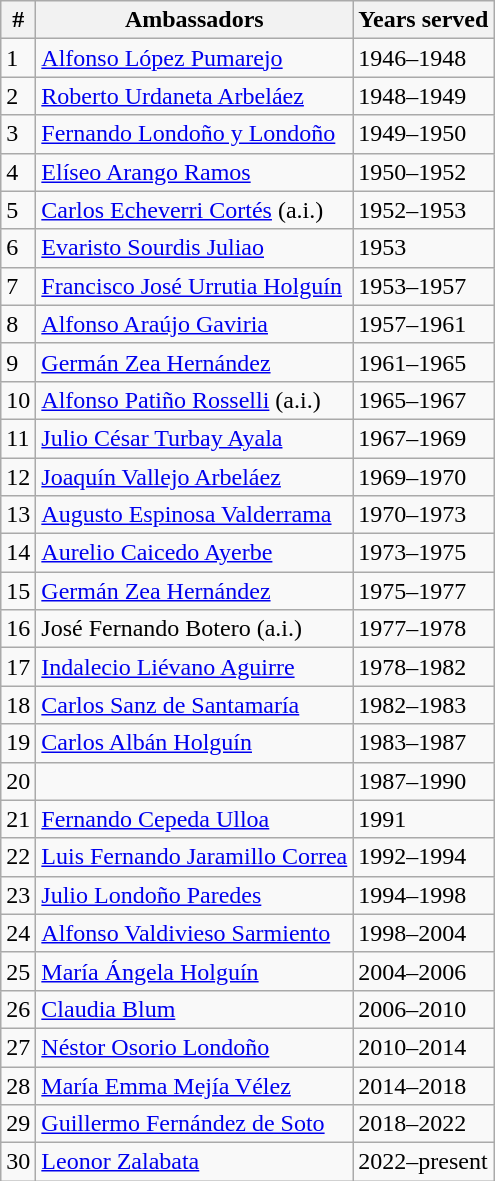<table class=wikitable>
<tr>
<th>#</th>
<th>Ambassadors</th>
<th>Years served</th>
</tr>
<tr>
<td>1</td>
<td><a href='#'>Alfonso López Pumarejo</a></td>
<td>1946–1948</td>
</tr>
<tr>
<td>2</td>
<td><a href='#'>Roberto Urdaneta Arbeláez</a></td>
<td>1948–1949</td>
</tr>
<tr>
<td>3</td>
<td><a href='#'>Fernando Londoño y Londoño</a></td>
<td>1949–1950</td>
</tr>
<tr>
<td>4</td>
<td><a href='#'>Elíseo Arango Ramos</a></td>
<td>1950–1952</td>
</tr>
<tr>
<td>5</td>
<td><a href='#'>Carlos Echeverri Cortés</a> (a.i.)</td>
<td>1952–1953</td>
</tr>
<tr>
<td>6</td>
<td><a href='#'>Evaristo Sourdis Juliao</a></td>
<td>1953</td>
</tr>
<tr>
<td>7</td>
<td><a href='#'>Francisco José Urrutia Holguín</a></td>
<td>1953–1957</td>
</tr>
<tr>
<td>8</td>
<td><a href='#'>Alfonso Araújo Gaviria</a></td>
<td>1957–1961</td>
</tr>
<tr>
<td>9</td>
<td><a href='#'>Germán Zea Hernández</a></td>
<td>1961–1965</td>
</tr>
<tr>
<td>10</td>
<td><a href='#'>Alfonso Patiño Rosselli</a> (a.i.)</td>
<td>1965–1967</td>
</tr>
<tr>
<td>11</td>
<td><a href='#'>Julio César Turbay Ayala</a></td>
<td>1967–1969</td>
</tr>
<tr>
<td>12</td>
<td><a href='#'>Joaquín Vallejo Arbeláez</a></td>
<td>1969–1970</td>
</tr>
<tr>
<td>13</td>
<td><a href='#'>Augusto Espinosa Valderrama</a></td>
<td>1970–1973</td>
</tr>
<tr>
<td>14</td>
<td><a href='#'>Aurelio Caicedo Ayerbe</a></td>
<td>1973–1975</td>
</tr>
<tr>
<td>15</td>
<td><a href='#'>Germán Zea Hernández</a></td>
<td>1975–1977</td>
</tr>
<tr>
<td>16</td>
<td>José Fernando Botero (a.i.)</td>
<td>1977–1978</td>
</tr>
<tr>
<td>17</td>
<td><a href='#'>Indalecio Liévano Aguirre</a></td>
<td>1978–1982</td>
</tr>
<tr>
<td>18</td>
<td><a href='#'>Carlos Sanz de Santamaría</a></td>
<td>1982–1983</td>
</tr>
<tr>
<td>19</td>
<td><a href='#'>Carlos Albán Holguín</a></td>
<td>1983–1987</td>
</tr>
<tr>
<td>20</td>
<td></td>
<td>1987–1990</td>
</tr>
<tr>
<td>21</td>
<td><a href='#'>Fernando Cepeda Ulloa</a></td>
<td>1991</td>
</tr>
<tr>
<td>22</td>
<td><a href='#'>Luis Fernando Jaramillo Correa</a></td>
<td>1992–1994</td>
</tr>
<tr>
<td>23</td>
<td><a href='#'>Julio Londoño Paredes</a></td>
<td>1994–1998</td>
</tr>
<tr>
<td>24</td>
<td><a href='#'>Alfonso Valdivieso Sarmiento</a></td>
<td>1998–2004</td>
</tr>
<tr>
<td>25</td>
<td><a href='#'>María Ángela Holguín</a></td>
<td>2004–2006</td>
</tr>
<tr>
<td>26</td>
<td><a href='#'>Claudia Blum</a></td>
<td>2006–2010</td>
</tr>
<tr>
<td>27</td>
<td><a href='#'>Néstor Osorio Londoño</a></td>
<td>2010–2014</td>
</tr>
<tr>
<td>28</td>
<td><a href='#'>María Emma Mejía Vélez</a></td>
<td>2014–2018</td>
</tr>
<tr>
<td>29</td>
<td><a href='#'>Guillermo Fernández de Soto</a></td>
<td>2018–2022</td>
</tr>
<tr>
<td>30</td>
<td><a href='#'>Leonor Zalabata</a></td>
<td>2022–present</td>
</tr>
</table>
